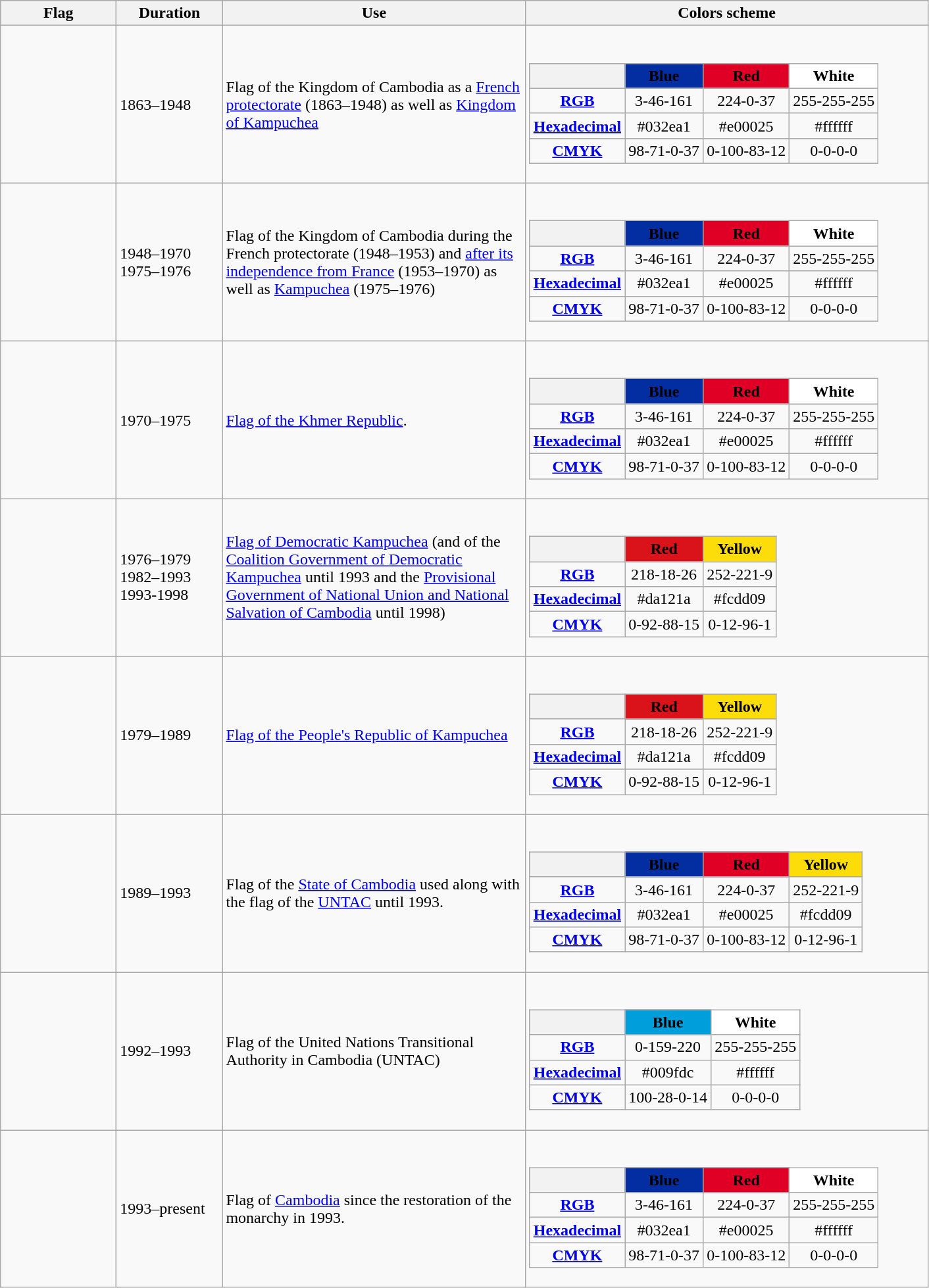<table class="wikitable">
<tr>
<th style="width:110px;">Flag</th>
<th style="width:100px;">Duration</th>
<th style="width:300px;">Use</th>
<th style="width:400px;">Colors scheme</th>
</tr>
<tr>
<td></td>
<td>1863–1948</td>
<td>Flag of the Kingdom of Cambodia as a <a href='#'>French protectorate</a> (1863–1948) as well as <a href='#'>Kingdom of Kampuchea</a></td>
<td><br><table class="wikitable" style="text-align:center;">
<tr>
<th></th>
<th style="background-color:#032ea1"><span>Blue</span></th>
<th style="background-color:#e00025"><span>Red</span></th>
<th style="background-color:#ffffff">White</th>
</tr>
<tr>
<td><strong><a href='#'>RGB</a></strong></td>
<td>3-46-161</td>
<td>224-0-37</td>
<td>255-255-255</td>
</tr>
<tr>
<td><strong><a href='#'>Hexadecimal</a></strong></td>
<td>#032ea1</td>
<td>#e00025</td>
<td>#ffffff</td>
</tr>
<tr>
<td><strong><a href='#'>CMYK</a></strong></td>
<td>98-71-0-37</td>
<td>0-100-83-12</td>
<td>0-0-0-0</td>
</tr>
</table>
</td>
</tr>
<tr>
<td></td>
<td>1948–1970<br>1975–1976</td>
<td>Flag of the Kingdom of Cambodia during the French protectorate (1948–1953) and <a href='#'>after its independence from France</a> (1953–1970) as well as <a href='#'>Kampuchea</a> (1975–1976)</td>
<td><br><table class="wikitable" style="text-align:center;">
<tr>
<th></th>
<th style="background-color:#032ea1"><span>Blue</span></th>
<th style="background-color:#e00025"><span>Red</span></th>
<th style="background-color:#ffffff">White</th>
</tr>
<tr>
<td><strong><a href='#'>RGB</a></strong></td>
<td>3-46-161</td>
<td>224-0-37</td>
<td>255-255-255</td>
</tr>
<tr>
<td><strong><a href='#'>Hexadecimal</a></strong></td>
<td>#032ea1</td>
<td>#e00025</td>
<td>#ffffff</td>
</tr>
<tr>
<td><strong><a href='#'>CMYK</a></strong></td>
<td>98-71-0-37</td>
<td>0-100-83-12</td>
<td>0-0-0-0</td>
</tr>
</table>
</td>
</tr>
<tr>
<td></td>
<td>1970–1975</td>
<td><a href='#'>Flag of the Khmer Republic</a>.</td>
<td><br><table class="wikitable" style="text-align:center;">
<tr>
<th></th>
<th style="background-color:#032ea1"><span>Blue</span></th>
<th style="background-color:#e00025"><span>Red</span></th>
<th style="background-color:#ffffff">White</th>
</tr>
<tr>
<td><strong><a href='#'>RGB</a></strong></td>
<td>3-46-161</td>
<td>224-0-37</td>
<td>255-255-255</td>
</tr>
<tr>
<td><strong><a href='#'>Hexadecimal</a></strong></td>
<td>#032ea1</td>
<td>#e00025</td>
<td>#ffffff</td>
</tr>
<tr>
<td><strong><a href='#'>CMYK</a></strong></td>
<td>98-71-0-37</td>
<td>0-100-83-12</td>
<td>0-0-0-0</td>
</tr>
</table>
</td>
</tr>
<tr>
<td></td>
<td>1976–1979  1982–1993  1993-1998</td>
<td><a href='#'>Flag of Democratic Kampuchea</a> (and of the <a href='#'>Coalition Government of Democratic Kampuchea</a> until 1993 and the <a href='#'>Provisional Government of National Union and National Salvation of Cambodia</a> until 1998)</td>
<td><br><table class="wikitable" style="text-align:center;">
<tr>
<th></th>
<th style="background-color:#da121a"><span>Red</span></th>
<th style="background-color:#fcdd09">Yellow</th>
</tr>
<tr>
<td><strong><a href='#'>RGB</a></strong></td>
<td>218-18-26</td>
<td>252-221-9</td>
</tr>
<tr>
<td><strong><a href='#'>Hexadecimal</a></strong></td>
<td>#da121a</td>
<td>#fcdd09</td>
</tr>
<tr>
<td><strong><a href='#'>CMYK</a></strong></td>
<td>0-92-88-15</td>
<td>0-12-96-1</td>
</tr>
</table>
</td>
</tr>
<tr>
<td></td>
<td>1979–1989</td>
<td><a href='#'>Flag of the People's Republic of Kampuchea</a></td>
<td><br><table class="wikitable" style="text-align:center;">
<tr>
<th></th>
<th style="background-color:#da121a"><span>Red</span></th>
<th style="background-color:#fcdd09">Yellow</th>
</tr>
<tr>
<td><strong><a href='#'>RGB</a></strong></td>
<td>218-18-26</td>
<td>252-221-9</td>
</tr>
<tr>
<td><strong><a href='#'>Hexadecimal</a></strong></td>
<td>#da121a</td>
<td>#fcdd09</td>
</tr>
<tr>
<td><strong><a href='#'>CMYK</a></strong></td>
<td>0-92-88-15</td>
<td>0-12-96-1</td>
</tr>
</table>
</td>
</tr>
<tr>
<td></td>
<td>1989–1993</td>
<td>Flag of the <a href='#'>State of Cambodia</a> used along with the flag of the <a href='#'>UNTAC</a> until 1993.</td>
<td><br><table class="wikitable" style="text-align:center;">
<tr>
<th></th>
<th style="background-color:#032ea1"><span>Blue</span></th>
<th style="background-color:#e00025"><span>Red</span></th>
<th style="background-color:#fcdd09">Yellow</th>
</tr>
<tr>
<td><strong><a href='#'>RGB</a></strong></td>
<td>3-46-161</td>
<td>224-0-37</td>
<td>252-221-9</td>
</tr>
<tr>
<td><strong><a href='#'>Hexadecimal</a></strong></td>
<td>#032ea1</td>
<td>#e00025</td>
<td>#fcdd09</td>
</tr>
<tr>
<td><strong><a href='#'>CMYK</a></strong></td>
<td>98-71-0-37</td>
<td>0-100-83-12</td>
<td>0-12-96-1</td>
</tr>
</table>
</td>
</tr>
<tr>
<td></td>
<td>1992–1993</td>
<td>Flag of the United Nations Transitional Authority in Cambodia (UNTAC)</td>
<td><br><table class="wikitable" style="text-align:center;">
<tr>
<th></th>
<th style="background-color:#009fdc"><span>Blue</span></th>
<th style="background-color:#ffffff">White</th>
</tr>
<tr>
<td><strong><a href='#'>RGB</a></strong></td>
<td>0-159-220</td>
<td>255-255-255</td>
</tr>
<tr>
<td><strong><a href='#'>Hexadecimal</a></strong></td>
<td>#009fdc</td>
<td>#ffffff</td>
</tr>
<tr>
<td><strong><a href='#'>CMYK</a></strong></td>
<td>100-28-0-14</td>
<td>0-0-0-0</td>
</tr>
</table>
</td>
</tr>
<tr>
<td></td>
<td>1993–present</td>
<td>Flag of <a href='#'>Cambodia</a> since the restoration of the monarchy in 1993.</td>
<td><br><table class="wikitable" style="text-align:center;">
<tr>
<th></th>
<th style="background-color:#032ea1"><span>Blue</span></th>
<th style="background-color:#e00025"><span>Red</span></th>
<th style="background-color:#ffffff">White</th>
</tr>
<tr>
<td><strong><a href='#'>RGB</a></strong></td>
<td>3-46-161</td>
<td>224-0-37</td>
<td>255-255-255</td>
</tr>
<tr>
<td><strong><a href='#'>Hexadecimal</a></strong></td>
<td>#032ea1</td>
<td>#e00025</td>
<td>#ffffff</td>
</tr>
<tr>
<td><strong><a href='#'>CMYK</a></strong></td>
<td>98-71-0-37</td>
<td>0-100-83-12</td>
<td>0-0-0-0</td>
</tr>
</table>
</td>
</tr>
</table>
